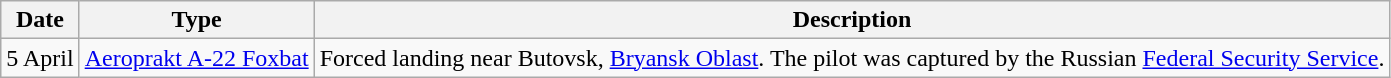<table class="wikitable">
<tr>
<th>Date</th>
<th>Type</th>
<th>Description</th>
</tr>
<tr>
<td>5 April</td>
<td><a href='#'>Aeroprakt A-22 Foxbat</a></td>
<td>Forced landing near Butovsk, <a href='#'>Bryansk Oblast</a>. The pilot was captured by the Russian <a href='#'>Federal Security Service</a>.</td>
</tr>
</table>
